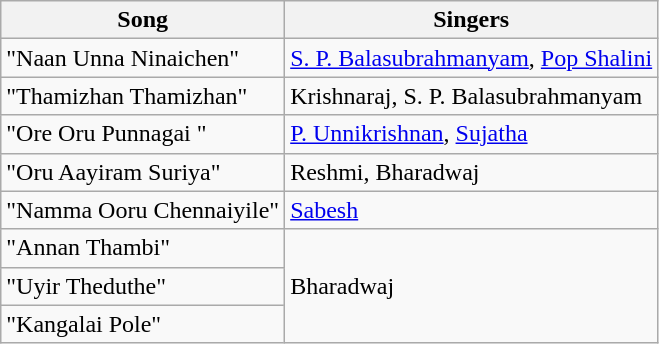<table class="wikitable">
<tr>
<th>Song</th>
<th>Singers</th>
</tr>
<tr>
<td>"Naan Unna Ninaichen"</td>
<td><a href='#'>S. P. Balasubrahmanyam</a>, <a href='#'>Pop Shalini</a></td>
</tr>
<tr>
<td>"Thamizhan Thamizhan"</td>
<td>Krishnaraj, S. P. Balasubrahmanyam</td>
</tr>
<tr>
<td>"Ore Oru Punnagai "</td>
<td><a href='#'>P. Unnikrishnan</a>, <a href='#'>Sujatha</a></td>
</tr>
<tr>
<td>"Oru Aayiram Suriya"</td>
<td>Reshmi, Bharadwaj</td>
</tr>
<tr>
<td>"Namma Ooru Chennaiyile"</td>
<td><a href='#'>Sabesh</a></td>
</tr>
<tr>
<td>"Annan Thambi"</td>
<td rowspan=3>Bharadwaj</td>
</tr>
<tr>
<td>"Uyir Theduthe"</td>
</tr>
<tr>
<td>"Kangalai Pole"</td>
</tr>
</table>
